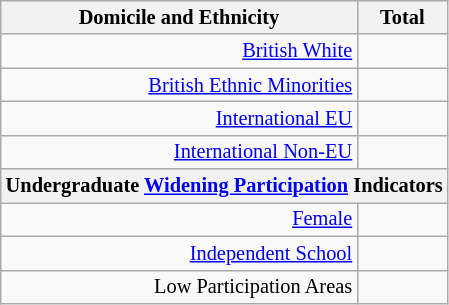<table class="wikitable floatright sortable collapsible mw-collapsible"; style="font-size:85%; text-align:right;">
<tr>
<th>Domicile and Ethnicity</th>
<th colspan="2" data-sort-type=number>Total</th>
</tr>
<tr>
<td><a href='#'>British White</a></td>
<td align=right></td>
</tr>
<tr>
<td><a href='#'>British Ethnic Minorities</a></td>
<td align=right></td>
</tr>
<tr>
<td><a href='#'>International EU</a></td>
<td align=right></td>
</tr>
<tr>
<td><a href='#'>International Non-EU</a></td>
<td align=right></td>
</tr>
<tr>
<th colspan="4" data-sort-type=number>Undergraduate <a href='#'>Widening Participation</a> Indicators</th>
</tr>
<tr>
<td><a href='#'>Female</a></td>
<td align=right></td>
</tr>
<tr>
<td><a href='#'>Independent School</a></td>
<td align=right></td>
</tr>
<tr>
<td>Low Participation Areas</td>
<td align=right></td>
</tr>
</table>
